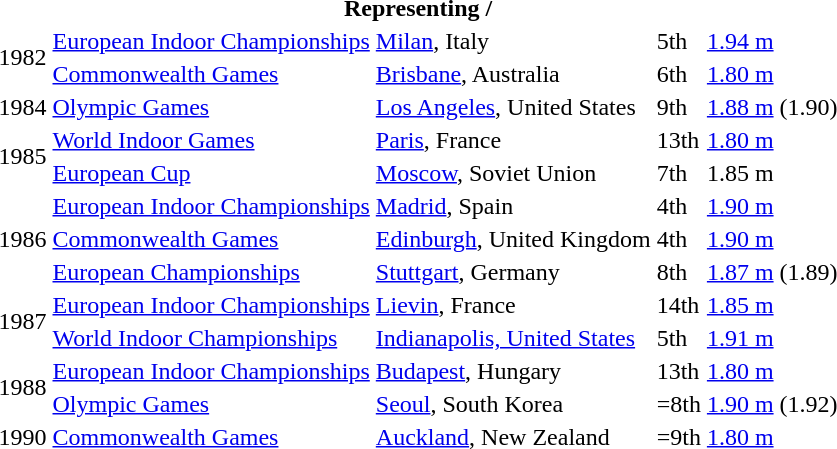<table>
<tr>
<th colspan="6">Representing  / </th>
</tr>
<tr>
<td rowspan=2>1982</td>
<td><a href='#'>European Indoor Championships</a></td>
<td><a href='#'>Milan</a>, Italy</td>
<td>5th</td>
<td><a href='#'>1.94 m</a></td>
</tr>
<tr>
<td><a href='#'>Commonwealth Games</a></td>
<td><a href='#'>Brisbane</a>, Australia</td>
<td>6th</td>
<td><a href='#'>1.80 m</a></td>
</tr>
<tr>
<td>1984</td>
<td><a href='#'>Olympic Games</a></td>
<td><a href='#'>Los Angeles</a>, United States</td>
<td>9th</td>
<td><a href='#'>1.88 m</a> (1.90)</td>
</tr>
<tr>
<td rowspan=2>1985</td>
<td><a href='#'>World Indoor Games</a></td>
<td><a href='#'>Paris</a>, France</td>
<td>13th</td>
<td><a href='#'>1.80 m</a></td>
</tr>
<tr>
<td><a href='#'>European Cup</a></td>
<td><a href='#'>Moscow</a>, Soviet Union</td>
<td>7th</td>
<td>1.85 m</td>
</tr>
<tr>
<td rowspan=3>1986</td>
<td><a href='#'>European Indoor Championships</a></td>
<td><a href='#'>Madrid</a>, Spain</td>
<td>4th</td>
<td><a href='#'>1.90 m</a></td>
</tr>
<tr>
<td><a href='#'>Commonwealth Games</a></td>
<td><a href='#'>Edinburgh</a>, United Kingdom</td>
<td>4th</td>
<td><a href='#'>1.90 m</a></td>
</tr>
<tr>
<td><a href='#'>European Championships</a></td>
<td><a href='#'>Stuttgart</a>, Germany</td>
<td>8th</td>
<td><a href='#'>1.87 m</a> (1.89)</td>
</tr>
<tr>
<td rowspan=2>1987</td>
<td><a href='#'>European Indoor Championships</a></td>
<td><a href='#'>Lievin</a>, France</td>
<td>14th</td>
<td><a href='#'>1.85 m</a></td>
</tr>
<tr>
<td><a href='#'>World Indoor Championships</a></td>
<td><a href='#'>Indianapolis, United States</a></td>
<td>5th</td>
<td><a href='#'>1.91 m</a></td>
</tr>
<tr>
<td rowspan=2>1988</td>
<td><a href='#'>European Indoor Championships</a></td>
<td><a href='#'>Budapest</a>, Hungary</td>
<td>13th</td>
<td><a href='#'>1.80 m</a></td>
</tr>
<tr>
<td><a href='#'>Olympic Games</a></td>
<td><a href='#'>Seoul</a>, South Korea</td>
<td>=8th</td>
<td><a href='#'>1.90 m</a> (1.92)</td>
</tr>
<tr>
<td>1990</td>
<td><a href='#'>Commonwealth Games</a></td>
<td><a href='#'>Auckland</a>, New Zealand</td>
<td>=9th</td>
<td><a href='#'>1.80 m</a></td>
</tr>
</table>
